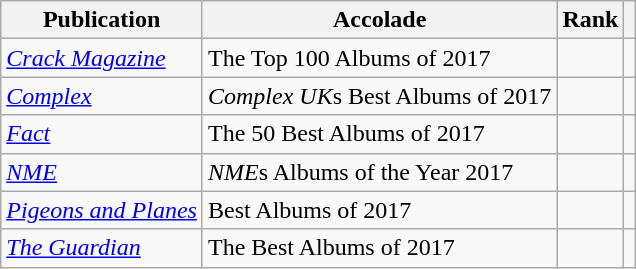<table class="sortable wikitable">
<tr>
<th>Publication</th>
<th>Accolade</th>
<th>Rank</th>
<th class="unsortable"></th>
</tr>
<tr>
<td><em><a href='#'>Crack Magazine</a></em></td>
<td>The Top 100 Albums of 2017</td>
<td></td>
<td></td>
</tr>
<tr>
<td><em><a href='#'>Complex</a></em></td>
<td><em>Complex UK</em>s Best Albums of 2017</td>
<td></td>
<td></td>
</tr>
<tr>
<td><em><a href='#'>Fact</a></em></td>
<td>The 50 Best Albums of 2017</td>
<td></td>
<td></td>
</tr>
<tr>
<td><em><a href='#'>NME</a></em></td>
<td><em>NME</em>s Albums of the Year 2017</td>
<td></td>
<td></td>
</tr>
<tr>
<td><em><a href='#'>Pigeons and Planes</a></em></td>
<td>Best Albums of 2017</td>
<td></td>
<td></td>
</tr>
<tr>
<td><em><a href='#'>The Guardian</a></em></td>
<td>The Best Albums of 2017</td>
<td></td>
<td></td>
</tr>
</table>
